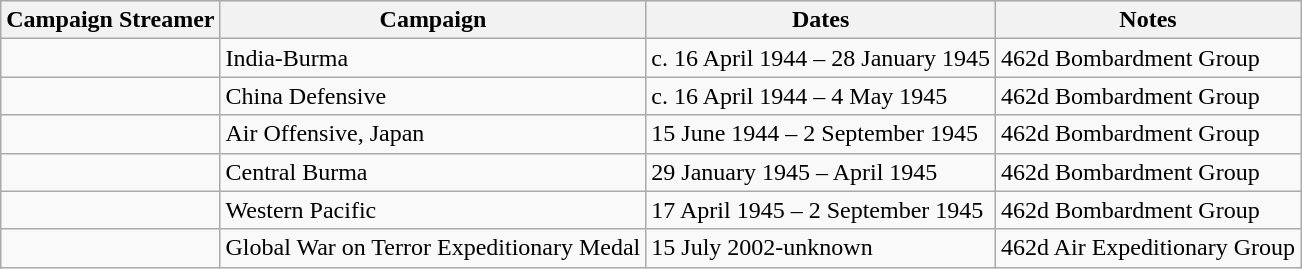<table class="wikitable">
<tr style="background:#efefef;">
<th>Campaign Streamer</th>
<th>Campaign</th>
<th>Dates</th>
<th>Notes</th>
</tr>
<tr>
<td></td>
<td>India-Burma</td>
<td>c. 16 April 1944 – 28 January 1945</td>
<td>462d Bombardment Group</td>
</tr>
<tr>
<td></td>
<td>China Defensive</td>
<td>c. 16 April 1944 – 4 May 1945</td>
<td>462d Bombardment Group</td>
</tr>
<tr>
<td></td>
<td>Air Offensive, Japan</td>
<td>15 June 1944 – 2 September 1945</td>
<td>462d Bombardment Group</td>
</tr>
<tr>
<td></td>
<td>Central Burma</td>
<td>29 January 1945 – April 1945</td>
<td>462d Bombardment Group</td>
</tr>
<tr>
<td></td>
<td>Western Pacific</td>
<td>17 April 1945 – 2 September 1945</td>
<td>462d Bombardment Group</td>
</tr>
<tr>
<td></td>
<td>Global War on Terror Expeditionary Medal</td>
<td>15 July 2002-unknown</td>
<td>462d Air Expeditionary Group</td>
</tr>
</table>
